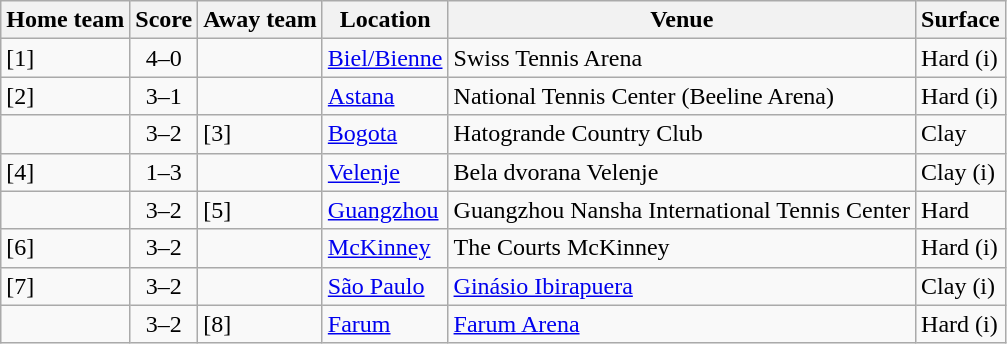<table class="wikitable">
<tr>
<th>Home team</th>
<th>Score</th>
<th>Away team</th>
<th>Location</th>
<th>Venue</th>
<th>Surface</th>
</tr>
<tr>
<td><strong></strong> [1]</td>
<td align=center>4–0</td>
<td></td>
<td><a href='#'>Biel/Bienne</a></td>
<td>Swiss Tennis Arena</td>
<td>Hard (i)</td>
</tr>
<tr>
<td><strong></strong> [2]</td>
<td align=center>3–1</td>
<td></td>
<td><a href='#'>Astana</a></td>
<td>National Tennis Center (Beeline Arena)</td>
<td>Hard (i)</td>
</tr>
<tr>
<td><strong></strong></td>
<td align=center>3–2</td>
<td> [3]</td>
<td><a href='#'>Bogota</a></td>
<td>Hatogrande Country Club</td>
<td>Clay</td>
</tr>
<tr>
<td> [4]</td>
<td align=center>1–3</td>
<td><strong></strong></td>
<td><a href='#'>Velenje</a></td>
<td>Bela dvorana Velenje</td>
<td>Clay (i)</td>
</tr>
<tr>
<td><strong></strong></td>
<td align=center>3–2</td>
<td> [5]</td>
<td><a href='#'>Guangzhou</a></td>
<td>Guangzhou Nansha International Tennis Center</td>
<td>Hard</td>
</tr>
<tr>
<td><strong></strong> [6]</td>
<td align=center>3–2</td>
<td></td>
<td><a href='#'>McKinney</a></td>
<td>The Courts McKinney</td>
<td>Hard (i)</td>
</tr>
<tr>
<td><strong>  </strong> [7]</td>
<td align=center>3–2</td>
<td></td>
<td><a href='#'>São Paulo</a></td>
<td><a href='#'>Ginásio Ibirapuera</a></td>
<td>Clay (i)</td>
</tr>
<tr>
<td><strong></strong></td>
<td align=center>3–2</td>
<td> [8]</td>
<td><a href='#'>Farum</a></td>
<td><a href='#'>Farum Arena</a></td>
<td>Hard (i)</td>
</tr>
</table>
